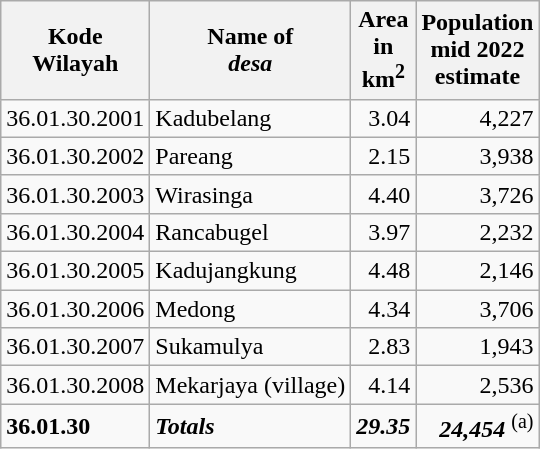<table class="wikitable">
<tr>
<th>Kode <br>Wilayah</th>
<th>Name of <br> <em>desa</em></th>
<th>Area <br>in <br>km<sup>2</sup></th>
<th>Population<br>mid 2022<br>estimate</th>
</tr>
<tr>
<td>36.01.30.2001</td>
<td>Kadubelang</td>
<td align="right">3.04</td>
<td align="right">4,227</td>
</tr>
<tr>
<td>36.01.30.2002</td>
<td>Pareang</td>
<td align="right">2.15</td>
<td align="right">3,938</td>
</tr>
<tr>
<td>36.01.30.2003</td>
<td>Wirasinga</td>
<td align="right">4.40</td>
<td align="right">3,726</td>
</tr>
<tr>
<td>36.01.30.2004</td>
<td>Rancabugel</td>
<td align="right">3.97</td>
<td align="right">2,232</td>
</tr>
<tr>
<td>36.01.30.2005</td>
<td>Kadujangkung</td>
<td align="right">4.48</td>
<td align="right">2,146</td>
</tr>
<tr>
<td>36.01.30.2006</td>
<td>Medong</td>
<td align="right">4.34</td>
<td align="right">3,706</td>
</tr>
<tr>
<td>36.01.30.2007</td>
<td>Sukamulya</td>
<td align="right">2.83</td>
<td align="right">1,943</td>
</tr>
<tr>
<td>36.01.30.2008</td>
<td>Mekarjaya (village)</td>
<td align="right">4.14</td>
<td align="right">2,536</td>
</tr>
<tr>
<td><strong>36.01.30</strong></td>
<td><strong><em>Totals</em></strong></td>
<td align="right"><strong><em>29.35</em></strong></td>
<td align="right"><strong><em>24,454</em></strong> <sup>(a)</sup></td>
</tr>
</table>
